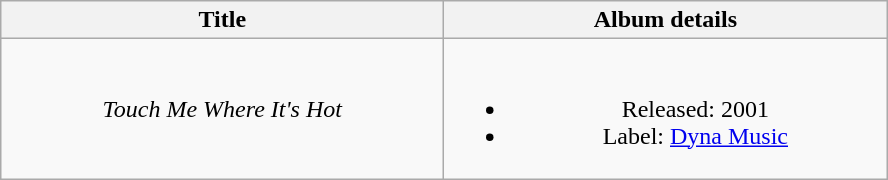<table class="wikitable plainrowheaders" style="text-align:center;">
<tr>
<th scope="col" rowspan="1" style="width:18em;">Title</th>
<th scope="col" rowspan="1" style="width:18em;">Album details</th>
</tr>
<tr>
<td><em>Touch Me Where It's Hot</em></td>
<td><br><ul><li>Released: 2001</li><li>Label: <a href='#'>Dyna Music</a></li></ul></td>
</tr>
</table>
